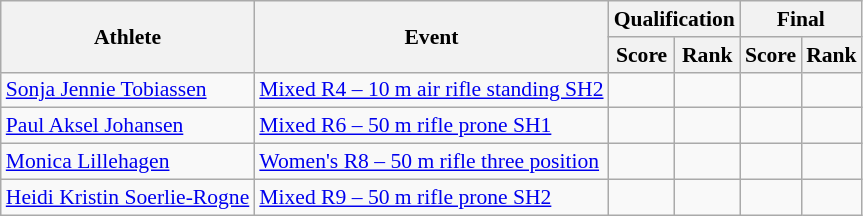<table class=wikitable style="font-size:90%">
<tr>
<th rowspan="2">Athlete</th>
<th rowspan="2">Event</th>
<th colspan="2">Qualification</th>
<th colspan="2">Final</th>
</tr>
<tr>
<th>Score</th>
<th>Rank</th>
<th>Score</th>
<th>Rank</th>
</tr>
<tr align=center>
<td align=left><a href='#'>Sonja Jennie Tobiassen</a></td>
<td align=left><a href='#'>Mixed R4 – 10 m air rifle standing SH2</a></td>
<td></td>
<td></td>
<td></td>
<td></td>
</tr>
<tr align=center>
<td align=left><a href='#'>Paul Aksel Johansen</a></td>
<td align=left><a href='#'>Mixed R6 – 50 m rifle prone SH1</a></td>
<td></td>
<td></td>
<td></td>
<td></td>
</tr>
<tr align=center>
<td align=left><a href='#'>Monica Lillehagen</a></td>
<td align=left><a href='#'>Women's R8 – 50 m rifle three position</a></td>
<td></td>
<td></td>
<td></td>
<td></td>
</tr>
<tr align=center>
<td align=left><a href='#'>Heidi Kristin Soerlie-Rogne</a></td>
<td align=left><a href='#'>Mixed R9 – 50 m rifle prone SH2</a></td>
<td></td>
<td></td>
<td></td>
<td></td>
</tr>
</table>
